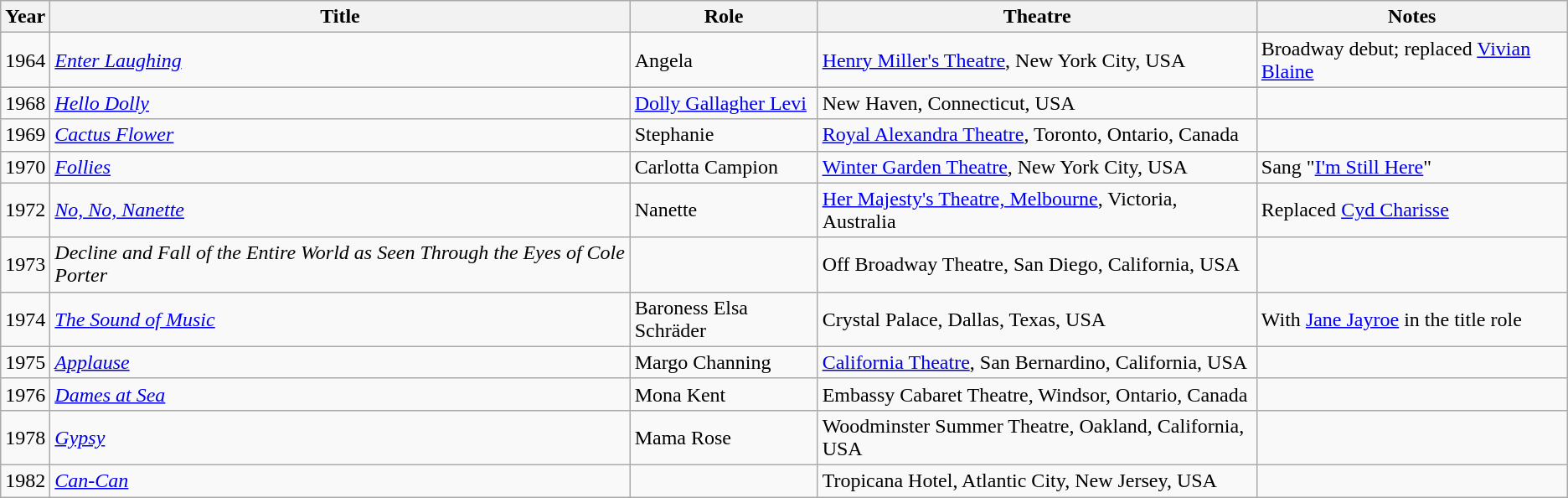<table class="wikitable sortable">
<tr>
<th>Year</th>
<th>Title</th>
<th>Role</th>
<th>Theatre</th>
<th class="unsortable">Notes</th>
</tr>
<tr>
<td>1964</td>
<td><em><a href='#'>Enter Laughing</a></em></td>
<td>Angela</td>
<td><a href='#'>Henry Miller's Theatre</a>, New York City, USA</td>
<td>Broadway debut; replaced <a href='#'>Vivian Blaine</a></td>
</tr>
<tr>
</tr>
<tr>
<td>1968</td>
<td><em><a href='#'>Hello Dolly</a></em></td>
<td><a href='#'>Dolly Gallagher Levi</a></td>
<td>New Haven, Connecticut, USA</td>
<td></td>
</tr>
<tr>
<td>1969</td>
<td><em><a href='#'>Cactus Flower</a></em></td>
<td>Stephanie</td>
<td><a href='#'>Royal Alexandra Theatre</a>, Toronto, Ontario, Canada</td>
</tr>
<tr>
<td>1970</td>
<td><em><a href='#'>Follies</a></em></td>
<td>Carlotta Campion</td>
<td><a href='#'>Winter Garden Theatre</a>, New York City, USA</td>
<td>Sang "<a href='#'>I'm Still Here</a>"</td>
</tr>
<tr>
<td>1972</td>
<td><em><a href='#'>No, No, Nanette</a></em></td>
<td>Nanette</td>
<td><a href='#'>Her Majesty's Theatre, Melbourne</a>, Victoria, Australia</td>
<td>Replaced <a href='#'>Cyd Charisse</a></td>
</tr>
<tr>
<td>1973</td>
<td><em>Decline and Fall of the Entire World as Seen Through the Eyes of Cole Porter</em></td>
<td></td>
<td>Off Broadway Theatre, San Diego, California, USA</td>
<td></td>
</tr>
<tr>
<td>1974</td>
<td data-sort-value="Sound of Music, The"><em><a href='#'>The Sound of Music</a></em></td>
<td>Baroness Elsa Schräder</td>
<td>Crystal Palace, Dallas, Texas, USA</td>
<td>With <a href='#'>Jane Jayroe</a> in the title role</td>
</tr>
<tr>
<td>1975</td>
<td><em><a href='#'>Applause</a></em></td>
<td>Margo Channing</td>
<td><a href='#'>California Theatre</a>, San Bernardino, California, USA</td>
<td></td>
</tr>
<tr>
<td>1976</td>
<td><em><a href='#'>Dames at Sea</a></em></td>
<td>Mona Kent</td>
<td>Embassy Cabaret Theatre, Windsor, Ontario, Canada</td>
<td></td>
</tr>
<tr>
<td>1978</td>
<td><em><a href='#'>Gypsy</a></em></td>
<td>Mama Rose</td>
<td>Woodminster Summer Theatre, Oakland, California, USA</td>
</tr>
<tr>
<td>1982</td>
<td><em><a href='#'>Can-Can</a></em></td>
<td></td>
<td>Tropicana Hotel, Atlantic City, New Jersey, USA</td>
<td></td>
</tr>
</table>
